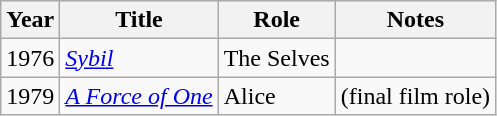<table class="wikitable">
<tr>
<th>Year</th>
<th>Title</th>
<th>Role</th>
<th>Notes</th>
</tr>
<tr>
<td>1976</td>
<td><a href='#'><em>Sybil</em></a></td>
<td>The Selves</td>
<td></td>
</tr>
<tr>
<td>1979</td>
<td><em><a href='#'>A Force of One</a></em></td>
<td>Alice</td>
<td>(final film role)</td>
</tr>
</table>
